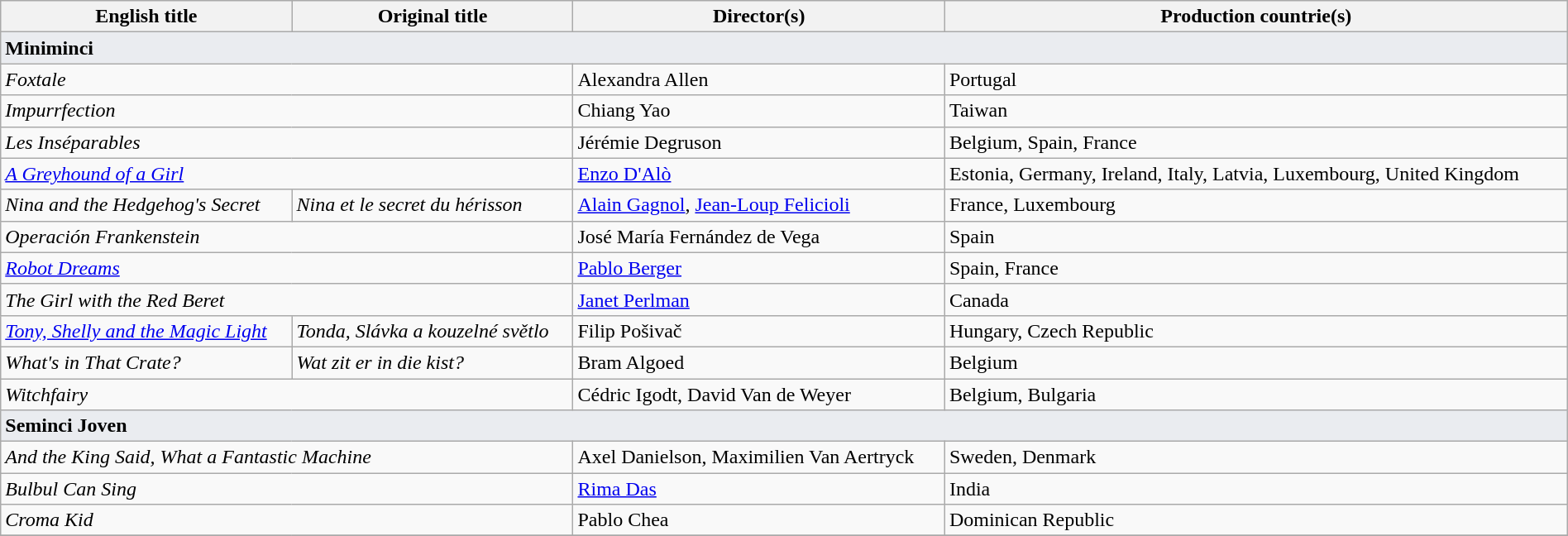<table class="sortable wikitable" style="width:100%; margin-bottom:4px" cellpadding="5">
<tr>
<th scope="col">English title</th>
<th scope="col">Original title</th>
<th scope="col">Director(s)</th>
<th scope="col">Production countrie(s)</th>
</tr>
<tr>
<td colspan=4 class="center" style="padding-center:120px; background-color:#EAECF0"><strong>Miniminci</strong></td>
</tr>
<tr>
<td colspan="2"><em>Foxtale</em></td>
<td>Alexandra Allen</td>
<td>Portugal</td>
</tr>
<tr>
<td colspan="2"><em>Impurrfection</em></td>
<td>Chiang Yao</td>
<td>Taiwan</td>
</tr>
<tr>
<td colspan="2"><em>Les Inséparables</em></td>
<td>Jérémie Degruson</td>
<td>Belgium, Spain, France</td>
</tr>
<tr>
<td colspan="2"><em><a href='#'>A Greyhound of a Girl</a></em></td>
<td><a href='#'>Enzo D'Alò</a></td>
<td>Estonia, Germany, Ireland, Italy, Latvia, Luxembourg, United Kingdom</td>
</tr>
<tr>
<td><em>Nina and the Hedgehog's Secret</em></td>
<td><em>Nina et le secret du hérisson</em></td>
<td><a href='#'>Alain Gagnol</a>, <a href='#'>Jean-Loup Felicioli</a></td>
<td>France, Luxembourg</td>
</tr>
<tr>
<td colspan="2"><em>Operación Frankenstein</em></td>
<td>José María Fernández de Vega</td>
<td>Spain</td>
</tr>
<tr>
<td colspan="2"><em><a href='#'>Robot Dreams</a></em></td>
<td><a href='#'>Pablo Berger</a></td>
<td>Spain, France</td>
</tr>
<tr>
<td colspan="2"><em>The Girl with the Red Beret</em></td>
<td><a href='#'>Janet Perlman</a></td>
<td>Canada</td>
</tr>
<tr>
<td><em><a href='#'>Tony, Shelly and the Magic Light</a></em></td>
<td><em>Tonda, Slávka a kouzelné světlo</em></td>
<td>Filip Pošivač</td>
<td>Hungary, Czech Republic</td>
</tr>
<tr>
<td><em>What's in That Crate?</em></td>
<td><em>Wat zit er in die kist?</em></td>
<td>Bram Algoed</td>
<td>Belgium</td>
</tr>
<tr>
<td colspan="2"><em>Witchfairy</em></td>
<td>Cédric Igodt, David Van de Weyer</td>
<td>Belgium, Bulgaria</td>
</tr>
<tr>
<td colspan=4 class="center" style="padding-center:120px; background-color:#EAECF0"><strong>Seminci Joven</strong></td>
</tr>
<tr>
<td colspan="2"><em>And the King Said, What a Fantastic Machine</em></td>
<td>Axel Danielson, Maximilien Van Aertryck</td>
<td>Sweden, Denmark</td>
</tr>
<tr>
<td colspan="2"><em>Bulbul Can Sing</em></td>
<td><a href='#'>Rima Das</a></td>
<td>India</td>
</tr>
<tr>
<td colspan="2"><em>Croma Kid</em></td>
<td>Pablo Chea</td>
<td>Dominican Republic</td>
</tr>
<tr>
</tr>
</table>
